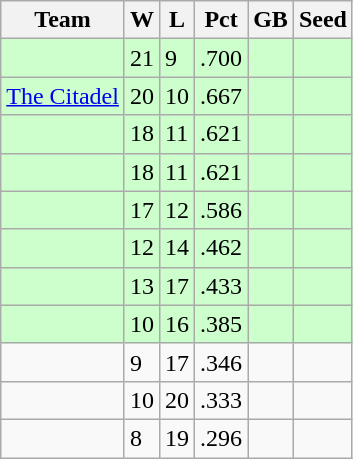<table class="wikitable">
<tr>
<th>Team</th>
<th>W</th>
<th>L</th>
<th>Pct</th>
<th>GB</th>
<th>Seed</th>
</tr>
<tr bgcolor="#ccffcc">
<td></td>
<td>21</td>
<td>9</td>
<td>.700</td>
<td></td>
<td></td>
</tr>
<tr bgcolor="#ccffcc">
<td><a href='#'>The Citadel</a></td>
<td>20</td>
<td>10</td>
<td>.667</td>
<td></td>
<td></td>
</tr>
<tr bgcolor="#ccffcc">
<td></td>
<td>18</td>
<td>11</td>
<td>.621</td>
<td></td>
<td></td>
</tr>
<tr bgcolor="#ccffcc">
<td></td>
<td>18</td>
<td>11</td>
<td>.621</td>
<td></td>
<td></td>
</tr>
<tr bgcolor="#ccffcc">
<td></td>
<td>17</td>
<td>12</td>
<td>.586</td>
<td></td>
<td></td>
</tr>
<tr bgcolor="#ccffcc">
<td></td>
<td>12</td>
<td>14</td>
<td>.462</td>
<td></td>
<td></td>
</tr>
<tr bgcolor="#ccffcc">
<td></td>
<td>13</td>
<td>17</td>
<td>.433</td>
<td></td>
<td></td>
</tr>
<tr bgcolor="#ccffcc">
<td></td>
<td>10</td>
<td>16</td>
<td>.385</td>
<td></td>
<td></td>
</tr>
<tr>
<td></td>
<td>9</td>
<td>17</td>
<td>.346</td>
<td></td>
<td></td>
</tr>
<tr>
<td></td>
<td>10</td>
<td>20</td>
<td>.333</td>
<td></td>
<td></td>
</tr>
<tr>
<td></td>
<td>8</td>
<td>19</td>
<td>.296</td>
<td></td>
<td></td>
</tr>
</table>
